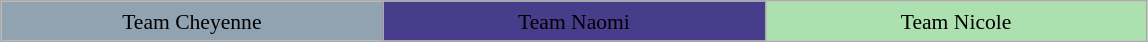<table style="text-align: center; font-size:90%; line-height:20px;" class="wikitable sortable">
<tr>
<td width="248" style="background:#91A3B0;"><span>Team Cheyenne</span></td>
<td width="248" style="background:#483d8b;"><span>Team Naomi</span></td>
<td width="248" style="background:#ACE1AF;">Team Nicole</td>
</tr>
</table>
